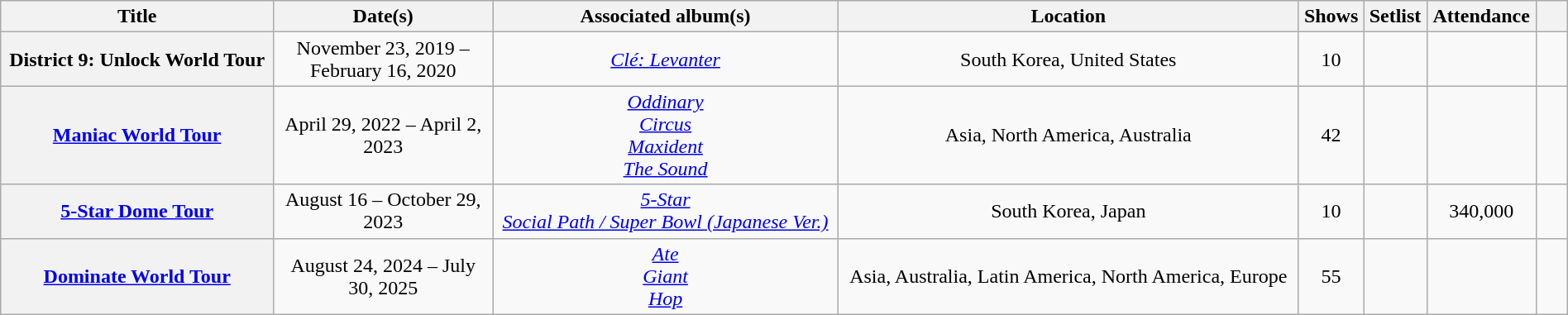<table class="wikitable sortable plainrowheaders" style="text-align:center" width="100%">
<tr>
<th scope="col">Title</th>
<th scope="col" width="14%">Date(s)</th>
<th scope="col">Associated album(s)</th>
<th scope="col">Location</th>
<th scope="col">Shows</th>
<th scope="col">Setlist</th>
<th scope="col">Attendance</th>
<th scope="col" width="2%" class="unsortable"></th>
</tr>
<tr>
<th scope="row">District 9: Unlock World Tour</th>
<td>November 23, 2019 – February 16, 2020</td>
<td><em><a href='#'>Clé: Levanter</a></em></td>
<td>South Korea, United States</td>
<td>10</td>
<td></td>
<td></td>
<td style="text-align:center"></td>
</tr>
<tr>
<th scope="row"><a href='#'>Maniac World Tour</a></th>
<td>April 29, 2022 – April 2, 2023</td>
<td><em><a href='#'>Oddinary</a></em><br><em><a href='#'>Circus</a></em><br><em><a href='#'>Maxident</a></em><br><em><a href='#'>The Sound</a></em></td>
<td>Asia, North America, Australia</td>
<td>42</td>
<td></td>
<td></td>
<td></td>
</tr>
<tr>
<th scope="row"><a href='#'>5-Star Dome Tour</a></th>
<td>August 16 – October 29, 2023</td>
<td><em><a href='#'>5-Star</a></em><br><em><a href='#'>Social Path / Super Bowl (Japanese Ver.)</a></em></td>
<td>South Korea, Japan</td>
<td>10</td>
<td></td>
<td>340,000</td>
<td></td>
</tr>
<tr>
<th scope="row"><a href='#'>Dominate World Tour</a></th>
<td>August 24, 2024 – July 30, 2025</td>
<td><em><a href='#'>Ate</a></em><br><em><a href='#'>Giant</a></em><br><em><a href='#'>Hop</a></em></td>
<td>Asia, Australia, Latin America, North America, Europe</td>
<td>55</td>
<td></td>
<td></td>
<td></td>
</tr>
</table>
